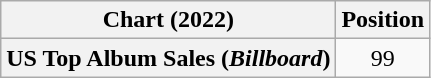<table class="wikitable plainrowheaders" style="text-align:center">
<tr>
<th scope="col">Chart (2022)</th>
<th scope="col">Position</th>
</tr>
<tr>
<th scope="row">US Top Album Sales (<em>Billboard</em>)</th>
<td>99</td>
</tr>
</table>
